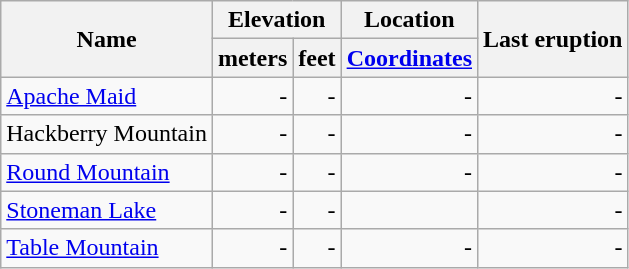<table class="wikitable">
<tr>
<th rowspan="2">Name</th>
<th colspan ="2">Elevation</th>
<th>Location</th>
<th rowspan="2">Last eruption</th>
</tr>
<tr>
<th>meters</th>
<th>feet</th>
<th><a href='#'>Coordinates</a></th>
</tr>
<tr class="vcard" align="right">
<td align="left" class="fn org"><a href='#'>Apache Maid</a></td>
<td>-</td>
<td>-</td>
<td>-</td>
<td>-</td>
</tr>
<tr class="vcard" align="right">
<td align="left" class="fn org">Hackberry Mountain</td>
<td>-</td>
<td>-</td>
<td>-</td>
<td>-</td>
</tr>
<tr class="vcard" align="right">
<td align="left" class="fn org"><a href='#'>Round Mountain</a></td>
<td>-</td>
<td>-</td>
<td>-</td>
<td>-</td>
</tr>
<tr class="vcard" align="right">
<td align="left" class="fn org"><a href='#'>Stoneman Lake</a></td>
<td>-</td>
<td>-</td>
<td></td>
<td>-</td>
</tr>
<tr class="vcard" align="right">
<td align="left" class="fn org"><a href='#'>Table Mountain</a></td>
<td>-</td>
<td>-</td>
<td>-</td>
<td>-</td>
</tr>
</table>
